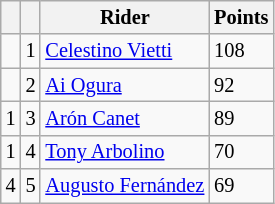<table class="wikitable" style="font-size: 85%;">
<tr>
<th></th>
<th></th>
<th>Rider</th>
<th>Points</th>
</tr>
<tr>
<td></td>
<td align=center>1</td>
<td> <a href='#'>Celestino Vietti</a></td>
<td align=left>108</td>
</tr>
<tr>
<td></td>
<td align=center>2</td>
<td> <a href='#'>Ai Ogura</a></td>
<td align=left>92</td>
</tr>
<tr>
<td> 1</td>
<td align=center>3</td>
<td> <a href='#'>Arón Canet</a></td>
<td align=left>89</td>
</tr>
<tr>
<td> 1</td>
<td align=center>4</td>
<td> <a href='#'>Tony Arbolino</a></td>
<td align=left>70</td>
</tr>
<tr>
<td> 4</td>
<td align=center>5</td>
<td> <a href='#'>Augusto Fernández</a></td>
<td align=left>69</td>
</tr>
</table>
